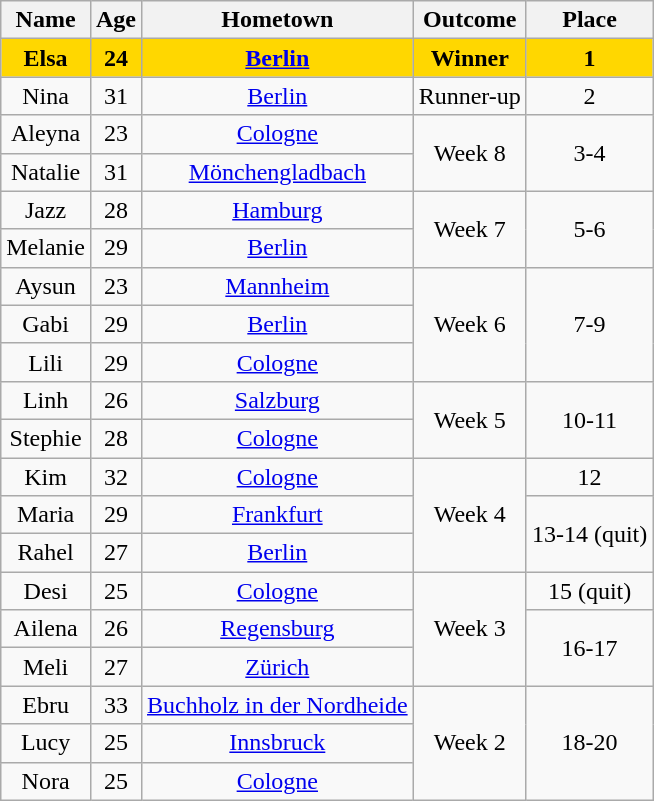<table class="wikitable sortable" style="text-align:center; ">
<tr>
<th>Name</th>
<th>Age</th>
<th>Hometown</th>
<th>Outcome</th>
<th>Place</th>
</tr>
<tr bgcolor="gold">
<td><strong>Elsa</strong></td>
<td><strong>24</strong></td>
<td><strong><a href='#'>Berlin</a></strong></td>
<td><strong>Winner</strong></td>
<td><strong>1</strong></td>
</tr>
<tr>
<td>Nina</td>
<td>31</td>
<td><a href='#'>Berlin</a></td>
<td>Runner-up</td>
<td>2</td>
</tr>
<tr>
<td>Aleyna</td>
<td>23</td>
<td><a href='#'>Cologne</a></td>
<td rowspan="2">Week 8</td>
<td rowspan="2">3-4</td>
</tr>
<tr>
<td>Natalie</td>
<td>31</td>
<td><a href='#'>Mönchengladbach</a></td>
</tr>
<tr>
<td>Jazz</td>
<td>28</td>
<td><a href='#'>Hamburg</a></td>
<td rowspan="2">Week 7</td>
<td rowspan="2">5-6</td>
</tr>
<tr>
<td>Melanie</td>
<td>29</td>
<td><a href='#'>Berlin</a></td>
</tr>
<tr>
<td>Aysun</td>
<td>23</td>
<td><a href='#'>Mannheim</a></td>
<td rowspan="3">Week 6</td>
<td rowspan="3">7-9</td>
</tr>
<tr>
<td>Gabi</td>
<td>29</td>
<td><a href='#'>Berlin</a></td>
</tr>
<tr>
<td>Lili</td>
<td>29</td>
<td><a href='#'>Cologne</a></td>
</tr>
<tr>
<td>Linh</td>
<td>26</td>
<td><a href='#'>Salzburg</a></td>
<td rowspan="2">Week 5</td>
<td rowspan="2">10-11</td>
</tr>
<tr>
<td>Stephie</td>
<td>28</td>
<td><a href='#'>Cologne</a></td>
</tr>
<tr>
<td>Kim</td>
<td>32</td>
<td><a href='#'>Cologne</a></td>
<td rowspan="3">Week 4</td>
<td>12</td>
</tr>
<tr>
<td>Maria</td>
<td>29</td>
<td><a href='#'>Frankfurt</a></td>
<td rowspan="2">13-14 (quit)</td>
</tr>
<tr>
<td>Rahel</td>
<td>27</td>
<td><a href='#'>Berlin</a></td>
</tr>
<tr>
<td>Desi</td>
<td>25</td>
<td><a href='#'>Cologne</a></td>
<td rowspan="3">Week 3</td>
<td>15 (quit)</td>
</tr>
<tr>
<td>Ailena</td>
<td>26</td>
<td><a href='#'>Regensburg</a></td>
<td rowspan="2">16-17</td>
</tr>
<tr>
<td>Meli</td>
<td>27</td>
<td><a href='#'>Zürich</a></td>
</tr>
<tr>
<td>Ebru</td>
<td>33</td>
<td><a href='#'>Buchholz in der Nordheide</a></td>
<td rowspan="3">Week 2</td>
<td rowspan="3">18-20</td>
</tr>
<tr>
<td>Lucy</td>
<td>25</td>
<td><a href='#'>Innsbruck</a></td>
</tr>
<tr>
<td>Nora</td>
<td>25</td>
<td><a href='#'>Cologne</a></td>
</tr>
</table>
